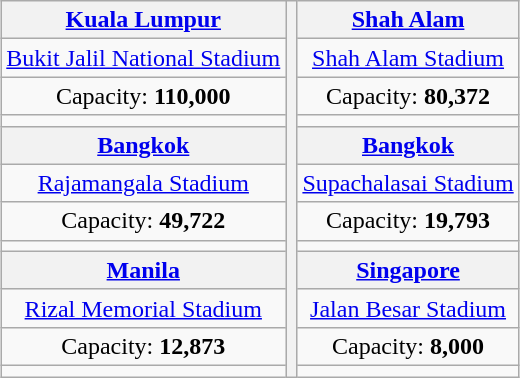<table class="wikitable" style="text-align:center;margin:1em auto;">
<tr>
<th> <a href='#'>Kuala Lumpur</a></th>
<th rowspan=12 colspan=1></th>
<th> <a href='#'>Shah Alam</a></th>
</tr>
<tr>
<td><a href='#'>Bukit Jalil National Stadium</a></td>
<td><a href='#'>Shah Alam Stadium</a></td>
</tr>
<tr>
<td>Capacity: <strong>110,000</strong></td>
<td>Capacity: <strong>80,372</strong></td>
</tr>
<tr>
<td></td>
<td></td>
</tr>
<tr>
<th> <a href='#'>Bangkok</a></th>
<th> <a href='#'>Bangkok</a></th>
</tr>
<tr>
<td><a href='#'>Rajamangala Stadium</a></td>
<td><a href='#'>Supachalasai Stadium</a></td>
</tr>
<tr>
<td>Capacity: <strong>49,722</strong></td>
<td>Capacity: <strong>19,793</strong></td>
</tr>
<tr>
<td></td>
<td></td>
</tr>
<tr>
<th> <a href='#'>Manila</a></th>
<th> <a href='#'>Singapore</a></th>
</tr>
<tr>
<td><a href='#'>Rizal Memorial Stadium</a></td>
<td><a href='#'>Jalan Besar Stadium</a></td>
</tr>
<tr>
<td>Capacity: <strong>12,873</strong></td>
<td>Capacity: <strong>8,000</strong></td>
</tr>
<tr>
<td></td>
<td></td>
</tr>
</table>
